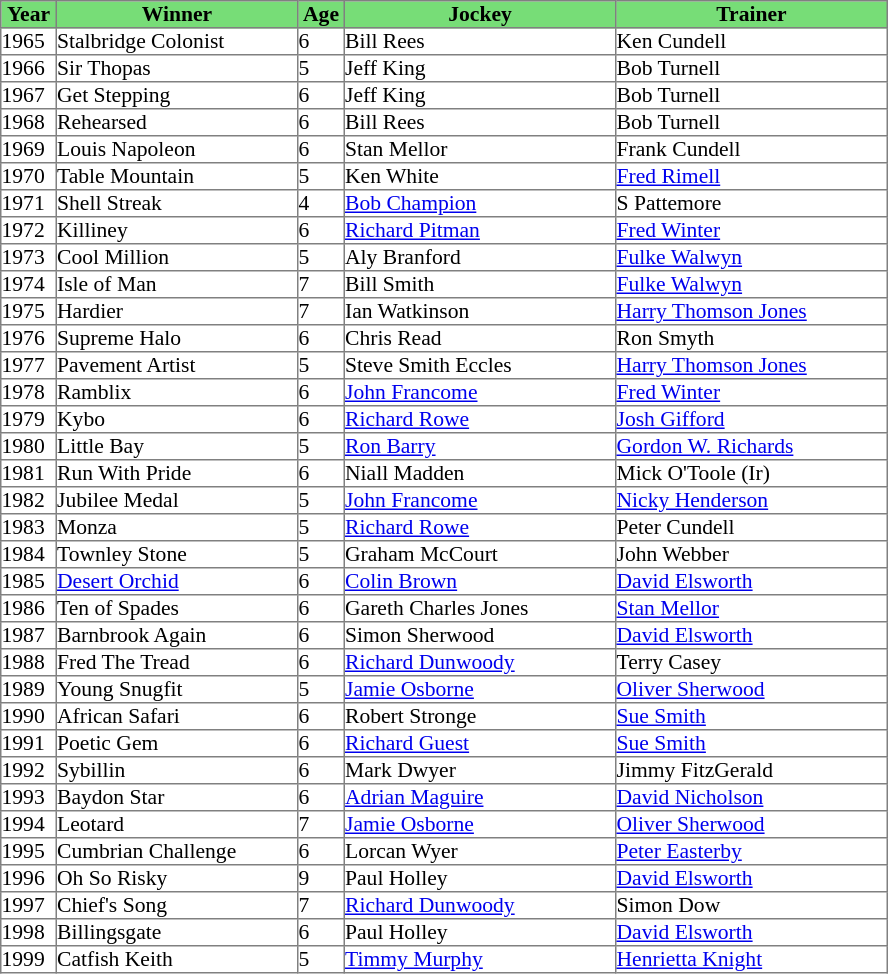<table class = "sortable" | border="1" cellpadding="0" style="border-collapse: collapse; font-size:90%">
<tr bgcolor="#77dd77" align="center">
<td style="width:36px"><strong>Year</strong></td>
<td style="width:160px"><strong>Winner</strong></td>
<td style="width:30px"><strong>Age</strong></td>
<td style="width:180px"><strong>Jockey</strong></td>
<td style="width:180px"><strong>Trainer</strong></td>
</tr>
<tr>
<td>1965</td>
<td>Stalbridge Colonist</td>
<td>6</td>
<td>Bill Rees</td>
<td>Ken Cundell</td>
</tr>
<tr>
<td>1966</td>
<td>Sir Thopas</td>
<td>5</td>
<td>Jeff King</td>
<td>Bob Turnell</td>
</tr>
<tr>
<td>1967</td>
<td>Get Stepping</td>
<td>6</td>
<td>Jeff King</td>
<td>Bob Turnell</td>
</tr>
<tr>
<td>1968</td>
<td>Rehearsed</td>
<td>6</td>
<td>Bill Rees</td>
<td>Bob Turnell</td>
</tr>
<tr>
<td>1969</td>
<td>Louis Napoleon</td>
<td>6</td>
<td>Stan Mellor</td>
<td>Frank Cundell</td>
</tr>
<tr>
<td>1970</td>
<td>Table Mountain</td>
<td>5</td>
<td>Ken White</td>
<td><a href='#'>Fred Rimell</a></td>
</tr>
<tr>
<td>1971</td>
<td>Shell Streak</td>
<td>4</td>
<td><a href='#'>Bob Champion</a></td>
<td>S Pattemore</td>
</tr>
<tr>
<td>1972</td>
<td>Killiney</td>
<td>6</td>
<td><a href='#'>Richard Pitman</a></td>
<td><a href='#'>Fred Winter</a></td>
</tr>
<tr>
<td>1973</td>
<td>Cool Million</td>
<td>5</td>
<td>Aly Branford</td>
<td><a href='#'>Fulke Walwyn</a></td>
</tr>
<tr>
<td>1974</td>
<td>Isle of Man</td>
<td>7</td>
<td>Bill Smith</td>
<td><a href='#'>Fulke Walwyn</a></td>
</tr>
<tr>
<td>1975</td>
<td>Hardier</td>
<td>7</td>
<td>Ian Watkinson</td>
<td><a href='#'>Harry Thomson Jones</a></td>
</tr>
<tr>
<td>1976</td>
<td>Supreme Halo</td>
<td>6</td>
<td>Chris Read</td>
<td>Ron Smyth</td>
</tr>
<tr>
<td>1977</td>
<td>Pavement Artist</td>
<td>5</td>
<td>Steve Smith Eccles</td>
<td><a href='#'>Harry Thomson Jones</a></td>
</tr>
<tr>
<td>1978</td>
<td>Ramblix</td>
<td>6</td>
<td><a href='#'>John Francome</a></td>
<td><a href='#'>Fred Winter</a></td>
</tr>
<tr>
<td>1979</td>
<td>Kybo</td>
<td>6</td>
<td><a href='#'>Richard Rowe</a></td>
<td><a href='#'>Josh Gifford</a></td>
</tr>
<tr>
<td>1980</td>
<td>Little Bay</td>
<td>5</td>
<td><a href='#'>Ron Barry</a></td>
<td><a href='#'>Gordon W. Richards</a></td>
</tr>
<tr>
<td>1981</td>
<td>Run With Pride</td>
<td>6</td>
<td>Niall Madden</td>
<td>Mick O'Toole (Ir)</td>
</tr>
<tr>
<td>1982</td>
<td>Jubilee Medal</td>
<td>5</td>
<td><a href='#'>John Francome</a></td>
<td><a href='#'>Nicky Henderson</a></td>
</tr>
<tr>
<td>1983</td>
<td>Monza</td>
<td>5</td>
<td><a href='#'>Richard Rowe</a></td>
<td>Peter Cundell</td>
</tr>
<tr>
<td>1984</td>
<td>Townley Stone</td>
<td>5</td>
<td>Graham McCourt</td>
<td>John Webber</td>
</tr>
<tr>
<td>1985</td>
<td><a href='#'>Desert Orchid</a></td>
<td>6</td>
<td><a href='#'>Colin Brown</a></td>
<td><a href='#'>David Elsworth</a></td>
</tr>
<tr>
<td>1986</td>
<td>Ten of Spades</td>
<td>6</td>
<td>Gareth Charles Jones</td>
<td><a href='#'>Stan Mellor</a></td>
</tr>
<tr>
<td>1987</td>
<td>Barnbrook Again</td>
<td>6</td>
<td>Simon Sherwood</td>
<td><a href='#'>David Elsworth</a></td>
</tr>
<tr>
<td>1988</td>
<td>Fred The Tread</td>
<td>6</td>
<td><a href='#'>Richard Dunwoody</a></td>
<td>Terry Casey</td>
</tr>
<tr>
<td>1989</td>
<td>Young Snugfit</td>
<td>5</td>
<td><a href='#'>Jamie Osborne</a></td>
<td><a href='#'>Oliver Sherwood</a></td>
</tr>
<tr>
<td>1990</td>
<td>African Safari</td>
<td>6</td>
<td>Robert Stronge</td>
<td><a href='#'>Sue Smith</a></td>
</tr>
<tr>
<td>1991</td>
<td>Poetic Gem</td>
<td>6</td>
<td><a href='#'>Richard Guest</a></td>
<td><a href='#'>Sue Smith</a></td>
</tr>
<tr>
<td>1992</td>
<td>Sybillin</td>
<td>6</td>
<td>Mark Dwyer</td>
<td>Jimmy FitzGerald</td>
</tr>
<tr>
<td>1993</td>
<td>Baydon Star</td>
<td>6</td>
<td><a href='#'>Adrian Maguire</a></td>
<td><a href='#'>David Nicholson</a></td>
</tr>
<tr>
<td>1994</td>
<td>Leotard</td>
<td>7</td>
<td><a href='#'>Jamie Osborne</a></td>
<td><a href='#'>Oliver Sherwood</a></td>
</tr>
<tr>
<td>1995</td>
<td>Cumbrian Challenge</td>
<td>6</td>
<td>Lorcan Wyer</td>
<td><a href='#'>Peter Easterby</a></td>
</tr>
<tr>
<td>1996</td>
<td>Oh So Risky</td>
<td>9</td>
<td>Paul Holley</td>
<td><a href='#'>David Elsworth</a></td>
</tr>
<tr>
<td>1997</td>
<td>Chief's Song</td>
<td>7</td>
<td><a href='#'>Richard Dunwoody</a></td>
<td>Simon Dow</td>
</tr>
<tr>
<td>1998</td>
<td>Billingsgate</td>
<td>6</td>
<td>Paul Holley</td>
<td><a href='#'>David Elsworth</a></td>
</tr>
<tr>
<td>1999</td>
<td>Catfish Keith</td>
<td>5</td>
<td><a href='#'>Timmy Murphy</a></td>
<td><a href='#'>Henrietta Knight</a></td>
</tr>
</table>
